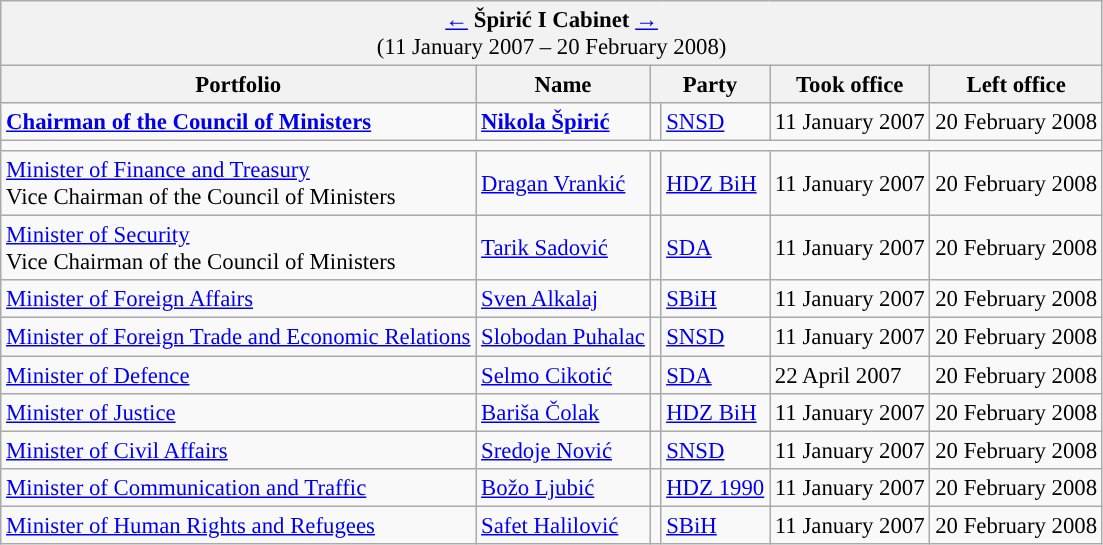<table class="wikitable" style="font-size:95%;">
<tr>
<td colspan="7" bgcolor="#F2F2F2" align="center"><a href='#'>←</a> <strong>Špirić I Cabinet</strong> <a href='#'>→</a> <br> (11 January 2007 – 20 February 2008)</td>
</tr>
<tr>
<th>Portfolio</th>
<th>Name</th>
<th colspan="2">Party</th>
<th>Took office</th>
<th>Left office</th>
</tr>
<tr>
<td><strong><a href='#'>Chairman of the Council of Ministers</a></strong></td>
<td><strong><a href='#'>Nikola Špirić</a></strong></td>
<td style="background-color:"></td>
<td><a href='#'>SNSD</a></td>
<td>11 January 2007</td>
<td>20 February 2008</td>
</tr>
<tr>
<td colspan="7"></td>
</tr>
<tr>
<td><a href='#'>Minister of Finance and Treasury</a> <br> Vice Chairman of the Council of Ministers</td>
<td><a href='#'>Dragan Vrankić</a></td>
<td style="background-color:"></td>
<td><a href='#'>HDZ BiH</a></td>
<td>11 January 2007</td>
<td>20 February 2008</td>
</tr>
<tr>
<td><a href='#'>Minister of Security</a> <br> Vice Chairman of the Council of Ministers</td>
<td><a href='#'>Tarik Sadović</a></td>
<td style="background-color:"></td>
<td><a href='#'>SDA</a></td>
<td>11 January 2007</td>
<td>20 February 2008</td>
</tr>
<tr>
<td><a href='#'>Minister of Foreign Affairs</a></td>
<td><a href='#'>Sven Alkalaj</a></td>
<td style="background-color:"></td>
<td><a href='#'>SBiH</a></td>
<td>11 January 2007</td>
<td>20 February 2008</td>
</tr>
<tr>
<td><a href='#'>Minister of Foreign Trade and Economic Relations</a></td>
<td><a href='#'>Slobodan Puhalac</a></td>
<td style="background-color:"></td>
<td><a href='#'>SNSD</a></td>
<td>11 January 2007</td>
<td>20 February 2008</td>
</tr>
<tr>
<td><a href='#'>Minister of Defence</a></td>
<td><a href='#'>Selmo Cikotić</a></td>
<td style="background-color:"></td>
<td><a href='#'>SDA</a></td>
<td>22 April 2007</td>
<td>20 February 2008</td>
</tr>
<tr>
<td><a href='#'>Minister of Justice</a></td>
<td><a href='#'>Bariša Čolak</a></td>
<td style="background-color:"></td>
<td><a href='#'>HDZ BiH</a></td>
<td>11 January 2007</td>
<td>20 February 2008</td>
</tr>
<tr>
<td><a href='#'>Minister of Civil Affairs</a></td>
<td><a href='#'>Sredoje Nović</a></td>
<td style="background-color:"></td>
<td><a href='#'>SNSD</a></td>
<td>11 January 2007</td>
<td>20 February 2008</td>
</tr>
<tr>
<td><a href='#'>Minister of Communication and Traffic</a></td>
<td><a href='#'>Božo Ljubić</a></td>
<td style="background-color:"></td>
<td><a href='#'>HDZ 1990</a></td>
<td>11 January 2007</td>
<td>20 February 2008</td>
</tr>
<tr>
<td><a href='#'>Minister of Human Rights and Refugees</a></td>
<td><a href='#'>Safet Halilović</a></td>
<td style="background-color:"></td>
<td><a href='#'>SBiH</a></td>
<td>11 January 2007</td>
<td>20 February 2008</td>
</tr>
</table>
